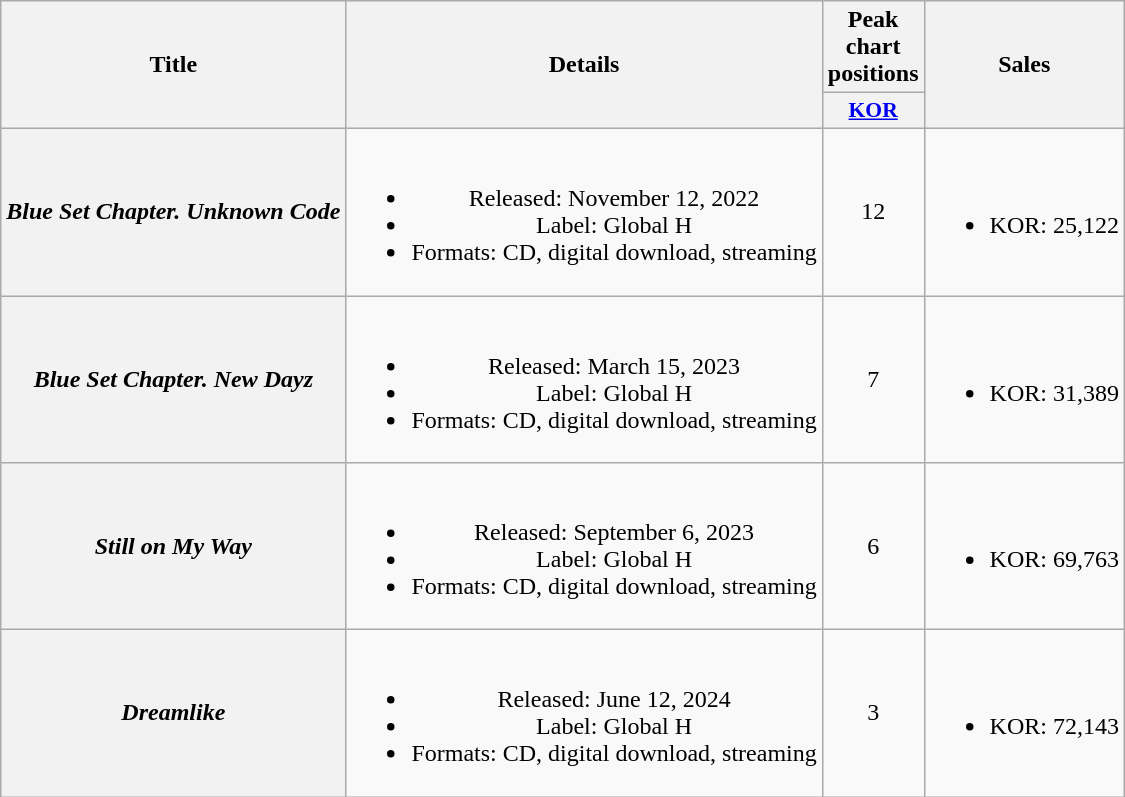<table class="wikitable plainrowheaders" style="text-align:center">
<tr>
<th scope="col" rowspan="2">Title</th>
<th scope="col" rowspan="2">Details</th>
<th scope="col" colspan="1">Peak chart<br>positions</th>
<th scope="col" rowspan="2">Sales</th>
</tr>
<tr>
<th scope="col" style="font-size:90%; width:2.5em"><a href='#'>KOR</a><br></th>
</tr>
<tr>
<th scope="row"><em>Blue Set Chapter. Unknown Code</em></th>
<td><br><ul><li>Released: November 12, 2022</li><li>Label: Global H</li><li>Formats: CD, digital download, streaming</li></ul></td>
<td>12</td>
<td><br><ul><li>KOR: 25,122</li></ul></td>
</tr>
<tr>
<th scope="row"><em>Blue Set Chapter. New Dayz</em></th>
<td><br><ul><li>Released: March 15, 2023</li><li>Label: Global H</li><li>Formats: CD, digital download, streaming</li></ul></td>
<td>7</td>
<td><br><ul><li>KOR: 31,389</li></ul></td>
</tr>
<tr>
<th scope="row"><em>Still on My Way</em></th>
<td><br><ul><li>Released: September 6, 2023</li><li>Label: Global H</li><li>Formats: CD, digital download, streaming</li></ul></td>
<td>6</td>
<td><br><ul><li>KOR: 69,763</li></ul></td>
</tr>
<tr>
<th scope="row"><em>Dreamlike</em></th>
<td><br><ul><li>Released: June 12, 2024</li><li>Label: Global H</li><li>Formats: CD, digital download, streaming</li></ul></td>
<td>3</td>
<td><br><ul><li>KOR: 72,143</li></ul></td>
</tr>
</table>
